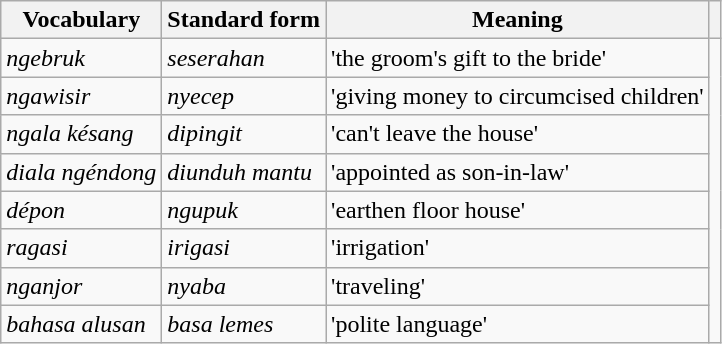<table class="wikitable">
<tr>
<th>Vocabulary</th>
<th>Standard form</th>
<th>Meaning</th>
<th></th>
</tr>
<tr>
<td><em>ngebruk</em></td>
<td><em>seserahan</em></td>
<td>'the groom's gift to the bride'</td>
<td rowspan="8" style="text-align: center;"></td>
</tr>
<tr>
<td><em>ngawisir</em></td>
<td><em>nyecep</em></td>
<td>'giving money to circumcised children'</td>
</tr>
<tr>
<td><em>ngala késang</em></td>
<td><em>dipingit</em></td>
<td>'can't leave the house'</td>
</tr>
<tr>
<td><em>diala ngéndong</em></td>
<td><em>diunduh mantu</em></td>
<td>'appointed as son-in-law'</td>
</tr>
<tr>
<td><em>dépon</em></td>
<td><em>ngupuk</em></td>
<td>'earthen floor house'</td>
</tr>
<tr>
<td><em>ragasi</em></td>
<td><em>irigasi</em></td>
<td>'irrigation'</td>
</tr>
<tr>
<td><em>nganjor</em></td>
<td><em>nyaba</em></td>
<td>'traveling'</td>
</tr>
<tr>
<td><em>bahasa alusan</em></td>
<td><em>basa lemes</em></td>
<td>'polite language'</td>
</tr>
</table>
